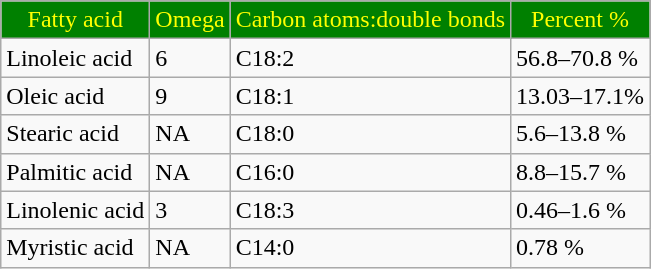<table class="wikitable">
<tr style="background:green; color:yellow; text-align:center;">
<td>Fatty acid</td>
<td>Omega</td>
<td>Carbon atoms:double bonds</td>
<td>Percent %</td>
</tr>
<tr>
<td>Linoleic acid</td>
<td>6</td>
<td>C18:2</td>
<td>56.8–70.8 %</td>
</tr>
<tr>
<td>Oleic acid</td>
<td>9</td>
<td>C18:1</td>
<td>13.03–17.1%</td>
</tr>
<tr>
<td>Stearic acid</td>
<td>NA</td>
<td>C18:0</td>
<td>5.6–13.8 %</td>
</tr>
<tr>
<td>Palmitic acid</td>
<td>NA</td>
<td>C16:0</td>
<td>8.8–15.7 %</td>
</tr>
<tr>
<td>Linolenic acid</td>
<td>3</td>
<td>C18:3</td>
<td>0.46–1.6 %</td>
</tr>
<tr>
<td>Myristic acid</td>
<td>NA</td>
<td>C14:0</td>
<td>0.78 %</td>
</tr>
</table>
